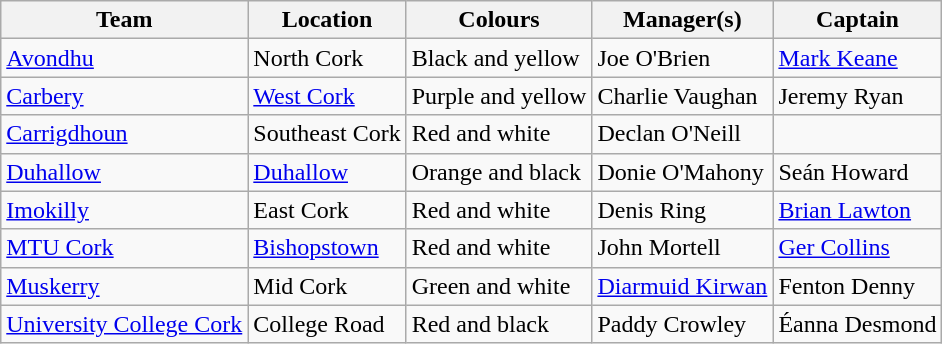<table class="wikitable sortable">
<tr>
<th>Team</th>
<th>Location</th>
<th>Colours</th>
<th>Manager(s)</th>
<th>Captain</th>
</tr>
<tr>
<td><a href='#'>Avondhu</a></td>
<td>North Cork</td>
<td>Black and yellow</td>
<td>Joe O'Brien</td>
<td><a href='#'>Mark Keane</a></td>
</tr>
<tr>
<td><a href='#'>Carbery</a></td>
<td><a href='#'>West Cork</a></td>
<td>Purple and yellow</td>
<td>Charlie Vaughan</td>
<td>Jeremy Ryan</td>
</tr>
<tr>
<td><a href='#'>Carrigdhoun</a></td>
<td>Southeast Cork</td>
<td>Red and white</td>
<td>Declan O'Neill</td>
<td></td>
</tr>
<tr>
<td><a href='#'>Duhallow</a></td>
<td><a href='#'>Duhallow</a></td>
<td>Orange and black</td>
<td>Donie O'Mahony</td>
<td>Seán Howard</td>
</tr>
<tr>
<td><a href='#'>Imokilly</a></td>
<td>East Cork</td>
<td>Red and white</td>
<td>Denis Ring</td>
<td><a href='#'>Brian Lawton</a></td>
</tr>
<tr>
<td><a href='#'>MTU Cork</a></td>
<td><a href='#'>Bishopstown</a></td>
<td>Red and white</td>
<td>John Mortell</td>
<td><a href='#'>Ger Collins</a></td>
</tr>
<tr>
<td><a href='#'>Muskerry</a></td>
<td>Mid Cork</td>
<td>Green and white</td>
<td><a href='#'>Diarmuid Kirwan</a></td>
<td>Fenton Denny</td>
</tr>
<tr>
<td><a href='#'>University College Cork</a></td>
<td>College Road</td>
<td>Red and black</td>
<td>Paddy Crowley</td>
<td>Éanna Desmond</td>
</tr>
</table>
